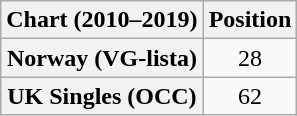<table class="wikitable plainrowheaders sortable" style="text-align:center">
<tr>
<th scope="col">Chart (2010–2019)</th>
<th scope="col">Position</th>
</tr>
<tr>
<th scope="row">Norway (VG-lista)</th>
<td>28</td>
</tr>
<tr>
<th scope="row">UK Singles (OCC)</th>
<td>62</td>
</tr>
</table>
